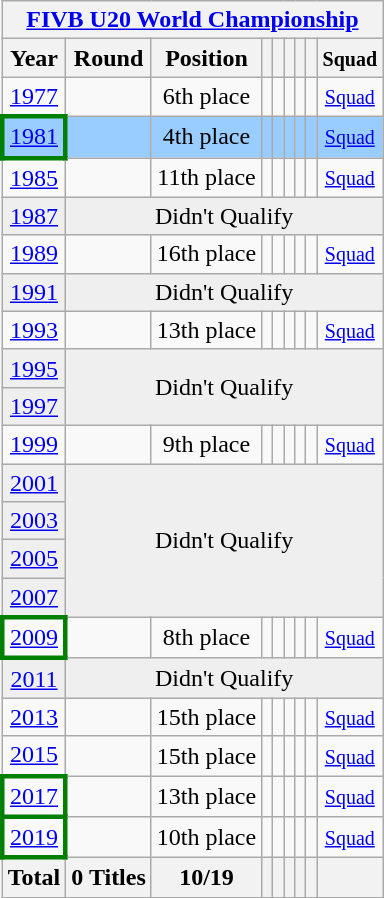<table class="wikitable" style="text-align: center;">
<tr>
<th colspan=9><a href='#'>FIVB U20 World Championship</a></th>
</tr>
<tr>
<th>Year</th>
<th>Round</th>
<th>Position</th>
<th></th>
<th></th>
<th></th>
<th></th>
<th></th>
<th><small>Squad</small></th>
</tr>
<tr>
<td> <a href='#'>1977</a></td>
<td></td>
<td>6th place</td>
<td></td>
<td></td>
<td></td>
<td></td>
<td></td>
<td><small><a href='#'>Squad</a></small></td>
</tr>
<tr bgcolor=9acdff>
<td style="border:3px solid green"> <a href='#'>1981</a></td>
<td></td>
<td>4th place</td>
<td></td>
<td></td>
<td></td>
<td></td>
<td></td>
<td><small><a href='#'>Squad</a></small></td>
</tr>
<tr>
<td> <a href='#'>1985</a></td>
<td></td>
<td>11th place</td>
<td></td>
<td></td>
<td></td>
<td></td>
<td></td>
<td><small><a href='#'>Squad</a></small></td>
</tr>
<tr bgcolor="efefef">
<td> <a href='#'>1987</a></td>
<td colspan=9>Didn't Qualify</td>
</tr>
<tr>
<td> <a href='#'>1989</a></td>
<td></td>
<td>16th place</td>
<td></td>
<td></td>
<td></td>
<td></td>
<td></td>
<td><small><a href='#'>Squad</a></small></td>
</tr>
<tr bgcolor="efefef">
<td> <a href='#'>1991</a></td>
<td colspan=9>Didn't Qualify</td>
</tr>
<tr>
<td> <a href='#'>1993</a></td>
<td></td>
<td>13th place</td>
<td></td>
<td></td>
<td></td>
<td></td>
<td></td>
<td><small><a href='#'>Squad</a></small></td>
</tr>
<tr bgcolor="efefef">
<td> <a href='#'>1995</a></td>
<td colspan=9 rowspan=2>Didn't Qualify</td>
</tr>
<tr bgcolor="efefef">
<td> <a href='#'>1997</a></td>
</tr>
<tr>
<td> <a href='#'>1999</a></td>
<td></td>
<td>9th place</td>
<td></td>
<td></td>
<td></td>
<td></td>
<td></td>
<td><small><a href='#'>Squad</a></small></td>
</tr>
<tr bgcolor="efefef">
<td> <a href='#'>2001</a></td>
<td colspan=9 rowspan=4>Didn't Qualify</td>
</tr>
<tr bgcolor="efefef">
<td> <a href='#'>2003</a></td>
</tr>
<tr bgcolor="efefef">
<td> <a href='#'>2005</a></td>
</tr>
<tr bgcolor="efefef">
<td> <a href='#'>2007</a></td>
</tr>
<tr>
<td style="border:3px solid green"> <a href='#'>2009</a></td>
<td></td>
<td>8th place</td>
<td></td>
<td></td>
<td></td>
<td></td>
<td></td>
<td><small><a href='#'>Squad</a></small></td>
</tr>
<tr bgcolor="efefef">
<td> <a href='#'>2011</a></td>
<td colspan=9>Didn't Qualify</td>
</tr>
<tr>
<td> <a href='#'>2013</a></td>
<td></td>
<td>15th place</td>
<td></td>
<td></td>
<td></td>
<td></td>
<td></td>
<td><small><a href='#'>Squad</a></small></td>
</tr>
<tr>
<td> <a href='#'>2015</a></td>
<td></td>
<td>15th place</td>
<td></td>
<td></td>
<td></td>
<td></td>
<td></td>
<td><small><a href='#'>Squad</a></small></td>
</tr>
<tr>
<td style="border:3px solid green"> <a href='#'>2017</a></td>
<td></td>
<td>13th place</td>
<td></td>
<td></td>
<td></td>
<td></td>
<td></td>
<td><small> <a href='#'>Squad</a></small></td>
</tr>
<tr>
<td style="border:3px solid green"> <a href='#'>2019</a></td>
<td></td>
<td>10th place</td>
<td></td>
<td></td>
<td></td>
<td></td>
<td></td>
<td><small> <a href='#'>Squad</a></small></td>
</tr>
<tr>
<th>Total</th>
<th>0 Titles</th>
<th>10/19</th>
<th></th>
<th></th>
<th></th>
<th></th>
<th></th>
<th></th>
</tr>
</table>
